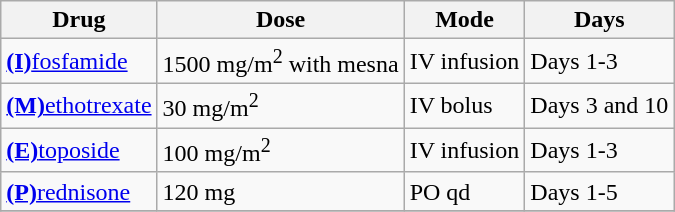<table class="wikitable">
<tr>
<th>Drug</th>
<th>Dose</th>
<th>Mode</th>
<th>Days</th>
</tr>
<tr>
<td><a href='#'><strong>(I)</strong>fosfamide</a></td>
<td>1500 mg/m<sup>2</sup> with mesna</td>
<td>IV infusion</td>
<td>Days 1-3</td>
</tr>
<tr>
<td><a href='#'><strong>(M)</strong>ethotrexate</a></td>
<td>30 mg/m<sup>2</sup></td>
<td>IV bolus</td>
<td>Days 3 and 10</td>
</tr>
<tr>
<td><a href='#'><strong>(E)</strong>toposide</a></td>
<td>100 mg/m<sup>2</sup></td>
<td>IV infusion</td>
<td>Days 1-3</td>
</tr>
<tr>
<td><a href='#'><strong>(P)</strong>rednisone</a></td>
<td>120 mg</td>
<td>PO qd</td>
<td>Days 1-5</td>
</tr>
<tr>
</tr>
</table>
